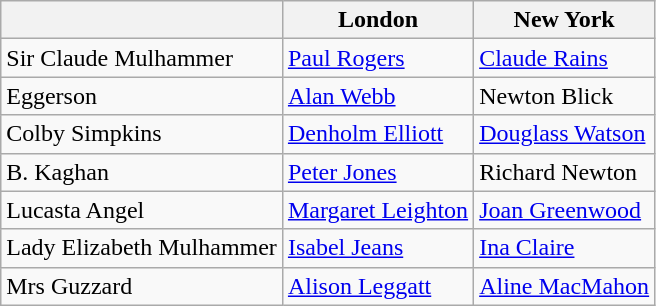<table class="wikitable plainrowheaders" style="text-align: left; margin-right: 0;">
<tr>
<th scope="col"></th>
<th scope="col">London</th>
<th scope="col">New York</th>
</tr>
<tr>
<td>Sir Claude Mulhammer</td>
<td><a href='#'>Paul Rogers</a></td>
<td><a href='#'>Claude Rains</a></td>
</tr>
<tr>
<td>Eggerson</td>
<td><a href='#'>Alan Webb</a></td>
<td>Newton Blick</td>
</tr>
<tr>
<td>Colby Simpkins</td>
<td><a href='#'>Denholm Elliott</a></td>
<td><a href='#'>Douglass Watson</a></td>
</tr>
<tr>
<td>B. Kaghan</td>
<td><a href='#'>Peter Jones</a></td>
<td>Richard Newton</td>
</tr>
<tr>
<td>Lucasta Angel</td>
<td><a href='#'>Margaret Leighton</a></td>
<td><a href='#'>Joan Greenwood</a></td>
</tr>
<tr>
<td>Lady Elizabeth Mulhammer</td>
<td><a href='#'>Isabel Jeans</a></td>
<td><a href='#'>Ina Claire</a></td>
</tr>
<tr>
<td>Mrs Guzzard</td>
<td><a href='#'>Alison Leggatt</a></td>
<td><a href='#'>Aline MacMahon</a></td>
</tr>
</table>
